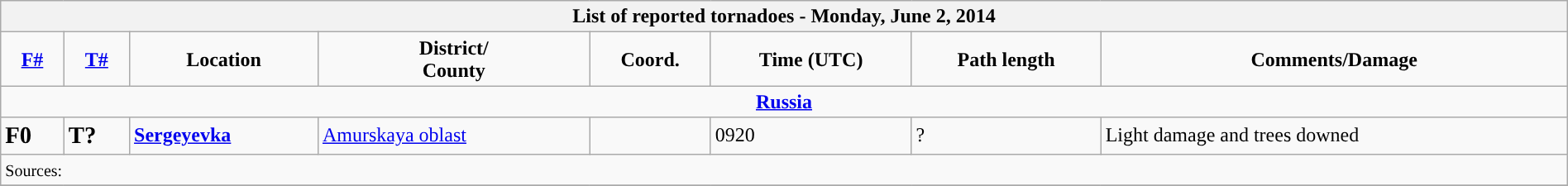<table class="wikitable collapsible" width="100%">
<tr>
<th colspan="8">List of reported tornadoes - Monday, June 2, 2014</th>
</tr>
<tr>
<td style="text-align: center;"><strong><a href='#'>F#</a></strong></td>
<td style="text-align: center;"><strong><a href='#'>T#</a></strong></td>
<td style="text-align: center;"><strong>Location</strong></td>
<td style="text-align: center;"><strong>District/<br>County</strong></td>
<td style="text-align: center;"><strong>Coord.</strong></td>
<td style="text-align: center;"><strong>Time (UTC)</strong></td>
<td style="text-align: center;"><strong>Path length</strong></td>
<td style="text-align: center;"><strong>Comments/Damage</strong></td>
</tr>
<tr>
<td colspan="8" align=center><strong><a href='#'>Russia</a></strong></td>
</tr>
<tr>
<td><big><strong>F0</strong></big></td>
<td><big><strong>T?</strong></big></td>
<td><strong><a href='#'>Sergeyevka</a></strong></td>
<td><a href='#'>Amurskaya oblast</a></td>
<td></td>
<td>0920</td>
<td>?</td>
<td>Light damage and trees downed</td>
</tr>
<tr>
<td colspan="8"><small>Sources:</small></td>
</tr>
<tr>
</tr>
</table>
